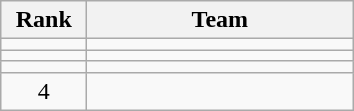<table class="wikitable" style="text-align: center">
<tr>
<th width=50>Rank</th>
<th width=170>Team</th>
</tr>
<tr>
<td></td>
<td align=left></td>
</tr>
<tr>
<td></td>
<td align=left></td>
</tr>
<tr>
<td></td>
<td align=left></td>
</tr>
<tr>
<td>4</td>
<td align=left></td>
</tr>
</table>
